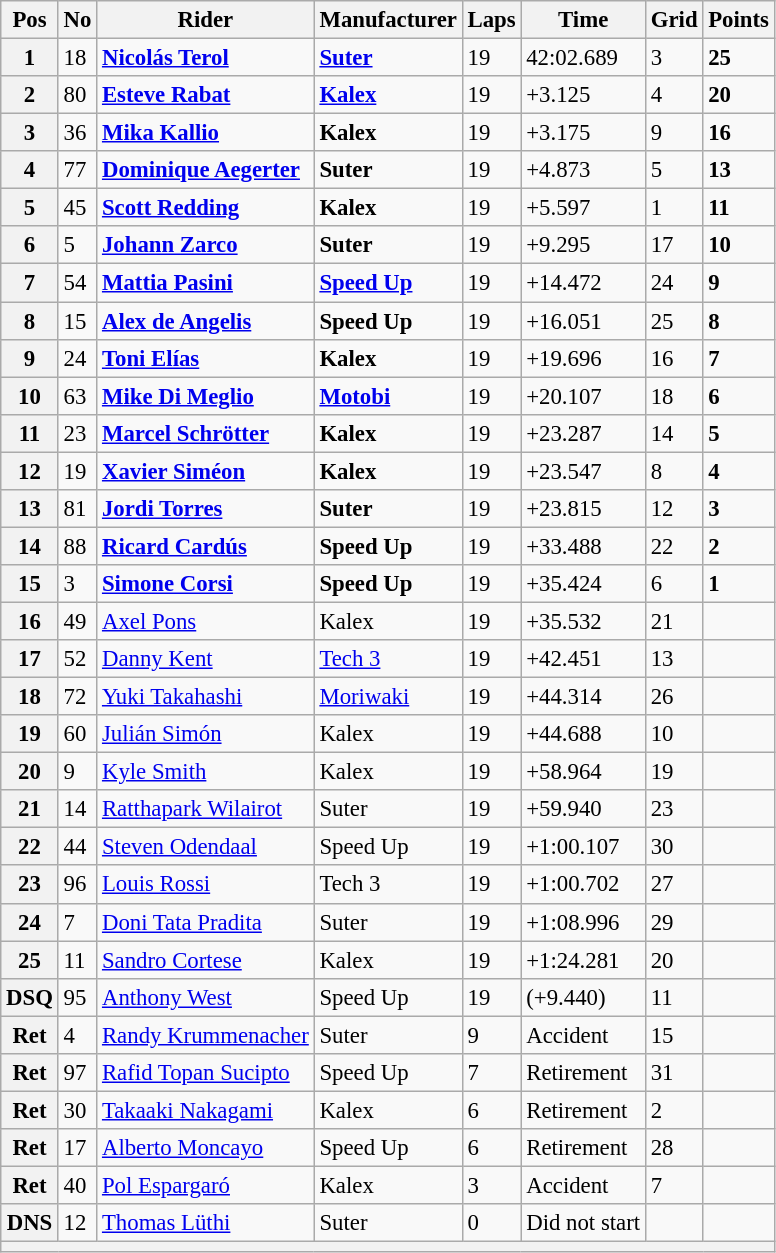<table class="wikitable" style="font-size: 95%;">
<tr>
<th>Pos</th>
<th>No</th>
<th>Rider</th>
<th>Manufacturer</th>
<th>Laps</th>
<th>Time</th>
<th>Grid</th>
<th>Points</th>
</tr>
<tr>
<th>1</th>
<td>18</td>
<td> <strong><a href='#'>Nicolás Terol</a></strong></td>
<td><strong><a href='#'>Suter</a></strong></td>
<td>19</td>
<td>42:02.689</td>
<td>3</td>
<td><strong>25</strong></td>
</tr>
<tr>
<th>2</th>
<td>80</td>
<td> <strong><a href='#'>Esteve Rabat</a></strong></td>
<td><strong><a href='#'>Kalex</a></strong></td>
<td>19</td>
<td>+3.125</td>
<td>4</td>
<td><strong>20</strong></td>
</tr>
<tr>
<th>3</th>
<td>36</td>
<td> <strong><a href='#'>Mika Kallio</a></strong></td>
<td><strong>Kalex</strong></td>
<td>19</td>
<td>+3.175</td>
<td>9</td>
<td><strong>16</strong></td>
</tr>
<tr>
<th>4</th>
<td>77</td>
<td> <strong><a href='#'>Dominique Aegerter</a></strong></td>
<td><strong>Suter</strong></td>
<td>19</td>
<td>+4.873</td>
<td>5</td>
<td><strong>13</strong></td>
</tr>
<tr>
<th>5</th>
<td>45</td>
<td> <strong><a href='#'>Scott Redding</a></strong></td>
<td><strong>Kalex</strong></td>
<td>19</td>
<td>+5.597</td>
<td>1</td>
<td><strong>11</strong></td>
</tr>
<tr>
<th>6</th>
<td>5</td>
<td> <strong><a href='#'>Johann Zarco</a></strong></td>
<td><strong>Suter</strong></td>
<td>19</td>
<td>+9.295</td>
<td>17</td>
<td><strong>10</strong></td>
</tr>
<tr>
<th>7</th>
<td>54</td>
<td> <strong><a href='#'>Mattia Pasini</a></strong></td>
<td><strong><a href='#'>Speed Up</a></strong></td>
<td>19</td>
<td>+14.472</td>
<td>24</td>
<td><strong>9</strong></td>
</tr>
<tr>
<th>8</th>
<td>15</td>
<td> <strong><a href='#'>Alex de Angelis</a></strong></td>
<td><strong>Speed Up</strong></td>
<td>19</td>
<td>+16.051</td>
<td>25</td>
<td><strong>8</strong></td>
</tr>
<tr>
<th>9</th>
<td>24</td>
<td> <strong><a href='#'>Toni Elías</a></strong></td>
<td><strong>Kalex</strong></td>
<td>19</td>
<td>+19.696</td>
<td>16</td>
<td><strong>7</strong></td>
</tr>
<tr>
<th>10</th>
<td>63</td>
<td> <strong><a href='#'>Mike Di Meglio</a></strong></td>
<td><strong><a href='#'>Motobi</a></strong></td>
<td>19</td>
<td>+20.107</td>
<td>18</td>
<td><strong>6</strong></td>
</tr>
<tr>
<th>11</th>
<td>23</td>
<td> <strong><a href='#'>Marcel Schrötter</a></strong></td>
<td><strong>Kalex</strong></td>
<td>19</td>
<td>+23.287</td>
<td>14</td>
<td><strong>5</strong></td>
</tr>
<tr>
<th>12</th>
<td>19</td>
<td> <strong><a href='#'>Xavier Siméon</a></strong></td>
<td><strong>Kalex</strong></td>
<td>19</td>
<td>+23.547</td>
<td>8</td>
<td><strong>4</strong></td>
</tr>
<tr>
<th>13</th>
<td>81</td>
<td> <strong><a href='#'>Jordi Torres</a></strong></td>
<td><strong>Suter</strong></td>
<td>19</td>
<td>+23.815</td>
<td>12</td>
<td><strong>3</strong></td>
</tr>
<tr>
<th>14</th>
<td>88</td>
<td> <strong><a href='#'>Ricard Cardús</a></strong></td>
<td><strong>Speed Up</strong></td>
<td>19</td>
<td>+33.488</td>
<td>22</td>
<td><strong>2</strong></td>
</tr>
<tr>
<th>15</th>
<td>3</td>
<td> <strong><a href='#'>Simone Corsi</a></strong></td>
<td><strong>Speed Up</strong></td>
<td>19</td>
<td>+35.424</td>
<td>6</td>
<td><strong>1</strong></td>
</tr>
<tr>
<th>16</th>
<td>49</td>
<td> <a href='#'>Axel Pons</a></td>
<td>Kalex</td>
<td>19</td>
<td>+35.532</td>
<td>21</td>
<td></td>
</tr>
<tr>
<th>17</th>
<td>52</td>
<td> <a href='#'>Danny Kent</a></td>
<td><a href='#'>Tech 3</a></td>
<td>19</td>
<td>+42.451</td>
<td>13</td>
<td></td>
</tr>
<tr>
<th>18</th>
<td>72</td>
<td> <a href='#'>Yuki Takahashi</a></td>
<td><a href='#'>Moriwaki</a></td>
<td>19</td>
<td>+44.314</td>
<td>26</td>
<td></td>
</tr>
<tr>
<th>19</th>
<td>60</td>
<td> <a href='#'>Julián Simón</a></td>
<td>Kalex</td>
<td>19</td>
<td>+44.688</td>
<td>10</td>
<td></td>
</tr>
<tr>
<th>20</th>
<td>9</td>
<td> <a href='#'>Kyle Smith</a></td>
<td>Kalex</td>
<td>19</td>
<td>+58.964</td>
<td>19</td>
<td></td>
</tr>
<tr>
<th>21</th>
<td>14</td>
<td> <a href='#'>Ratthapark Wilairot</a></td>
<td>Suter</td>
<td>19</td>
<td>+59.940</td>
<td>23</td>
<td></td>
</tr>
<tr>
<th>22</th>
<td>44</td>
<td> <a href='#'>Steven Odendaal</a></td>
<td>Speed Up</td>
<td>19</td>
<td>+1:00.107</td>
<td>30</td>
<td></td>
</tr>
<tr>
<th>23</th>
<td>96</td>
<td> <a href='#'>Louis Rossi</a></td>
<td>Tech 3</td>
<td>19</td>
<td>+1:00.702</td>
<td>27</td>
<td></td>
</tr>
<tr>
<th>24</th>
<td>7</td>
<td> <a href='#'>Doni Tata Pradita</a></td>
<td>Suter</td>
<td>19</td>
<td>+1:08.996</td>
<td>29</td>
<td></td>
</tr>
<tr>
<th>25</th>
<td>11</td>
<td> <a href='#'>Sandro Cortese</a></td>
<td>Kalex</td>
<td>19</td>
<td>+1:24.281</td>
<td>20</td>
<td></td>
</tr>
<tr>
<th>DSQ</th>
<td>95</td>
<td> <a href='#'>Anthony West</a></td>
<td>Speed Up</td>
<td>19</td>
<td>(+9.440)</td>
<td>11</td>
<td></td>
</tr>
<tr>
<th>Ret</th>
<td>4</td>
<td> <a href='#'>Randy Krummenacher</a></td>
<td>Suter</td>
<td>9</td>
<td>Accident</td>
<td>15</td>
<td></td>
</tr>
<tr>
<th>Ret</th>
<td>97</td>
<td> <a href='#'>Rafid Topan Sucipto</a></td>
<td>Speed Up</td>
<td>7</td>
<td>Retirement</td>
<td>31</td>
<td></td>
</tr>
<tr>
<th>Ret</th>
<td>30</td>
<td> <a href='#'>Takaaki Nakagami</a></td>
<td>Kalex</td>
<td>6</td>
<td>Retirement</td>
<td>2</td>
<td></td>
</tr>
<tr>
<th>Ret</th>
<td>17</td>
<td> <a href='#'>Alberto Moncayo</a></td>
<td>Speed Up</td>
<td>6</td>
<td>Retirement</td>
<td>28</td>
<td></td>
</tr>
<tr>
<th>Ret</th>
<td>40</td>
<td> <a href='#'>Pol Espargaró</a></td>
<td>Kalex</td>
<td>3</td>
<td>Accident</td>
<td>7</td>
<td></td>
</tr>
<tr>
<th>DNS</th>
<td>12</td>
<td> <a href='#'>Thomas Lüthi</a></td>
<td>Suter</td>
<td>0</td>
<td>Did not start</td>
<td></td>
<td></td>
</tr>
<tr>
<th colspan=8></th>
</tr>
</table>
